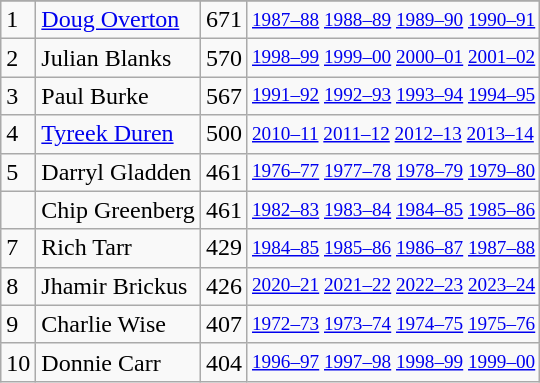<table class="wikitable">
<tr>
</tr>
<tr>
<td>1</td>
<td><a href='#'>Doug Overton</a></td>
<td>671</td>
<td style="font-size:80%;"><a href='#'>1987–88</a> <a href='#'>1988–89</a> <a href='#'>1989–90</a> <a href='#'>1990–91</a></td>
</tr>
<tr>
<td>2</td>
<td>Julian Blanks</td>
<td>570</td>
<td style="font-size:80%;"><a href='#'>1998–99</a> <a href='#'>1999–00</a> <a href='#'>2000–01</a> <a href='#'>2001–02</a></td>
</tr>
<tr>
<td>3</td>
<td>Paul Burke</td>
<td>567</td>
<td style="font-size:80%;"><a href='#'>1991–92</a> <a href='#'>1992–93</a> <a href='#'>1993–94</a> <a href='#'>1994–95</a></td>
</tr>
<tr>
<td>4</td>
<td><a href='#'>Tyreek Duren</a></td>
<td>500</td>
<td style="font-size:80%;"><a href='#'>2010–11</a> <a href='#'>2011–12</a> <a href='#'>2012–13</a> <a href='#'>2013–14</a></td>
</tr>
<tr>
<td>5</td>
<td>Darryl Gladden</td>
<td>461</td>
<td style="font-size:80%;"><a href='#'>1976–77</a> <a href='#'>1977–78</a> <a href='#'>1978–79</a> <a href='#'>1979–80</a></td>
</tr>
<tr>
<td></td>
<td>Chip Greenberg</td>
<td>461</td>
<td style="font-size:80%;"><a href='#'>1982–83</a> <a href='#'>1983–84</a> <a href='#'>1984–85</a> <a href='#'>1985–86</a></td>
</tr>
<tr>
<td>7</td>
<td>Rich Tarr</td>
<td>429</td>
<td style="font-size:80%;"><a href='#'>1984–85</a> <a href='#'>1985–86</a> <a href='#'>1986–87</a> <a href='#'>1987–88</a></td>
</tr>
<tr>
<td>8</td>
<td>Jhamir Brickus</td>
<td>426</td>
<td style="font-size:80%;"><a href='#'>2020–21</a> <a href='#'>2021–22</a> <a href='#'>2022–23</a> <a href='#'>2023–24</a></td>
</tr>
<tr>
<td>9</td>
<td>Charlie Wise</td>
<td>407</td>
<td style="font-size:80%;"><a href='#'>1972–73</a> <a href='#'>1973–74</a> <a href='#'>1974–75</a> <a href='#'>1975–76</a></td>
</tr>
<tr>
<td>10</td>
<td>Donnie Carr</td>
<td>404</td>
<td style="font-size:80%;"><a href='#'>1996–97</a> <a href='#'>1997–98</a> <a href='#'>1998–99</a> <a href='#'>1999–00</a></td>
</tr>
</table>
